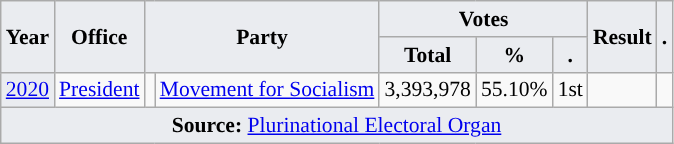<table class="wikitable" style="font-size:90%; text-align:center;">
<tr>
<th style="background-color:#EAECF0;" rowspan=2>Year</th>
<th style="background-color:#EAECF0;" rowspan=2>Office</th>
<th style="background-color:#EAECF0;" colspan=2 rowspan=2>Party</th>
<th style="background-color:#EAECF0;" colspan=3>Votes</th>
<th style="background-color:#EAECF0;" rowspan=2>Result</th>
<th style="background-color:#EAECF0;" rowspan=2>.</th>
</tr>
<tr>
<th style="background-color:#EAECF0;">Total</th>
<th style="background-color:#EAECF0;">%</th>
<th style="background-color:#EAECF0;">.</th>
</tr>
<tr>
<td style="background-color:#EAECF0;"><a href='#'>2020</a></td>
<td><a href='#'>President</a></td>
<td style="background-color:"></td>
<td><a href='#'>Movement for Socialism</a></td>
<td>3,393,978</td>
<td>55.10%</td>
<td>1st</td>
<td></td>
<td></td>
</tr>
<tr>
<td style="background-color:#EAECF0;" colspan=9><strong>Source:</strong> <a href='#'>Plurinational Electoral Organ</a>  </td>
</tr>
</table>
